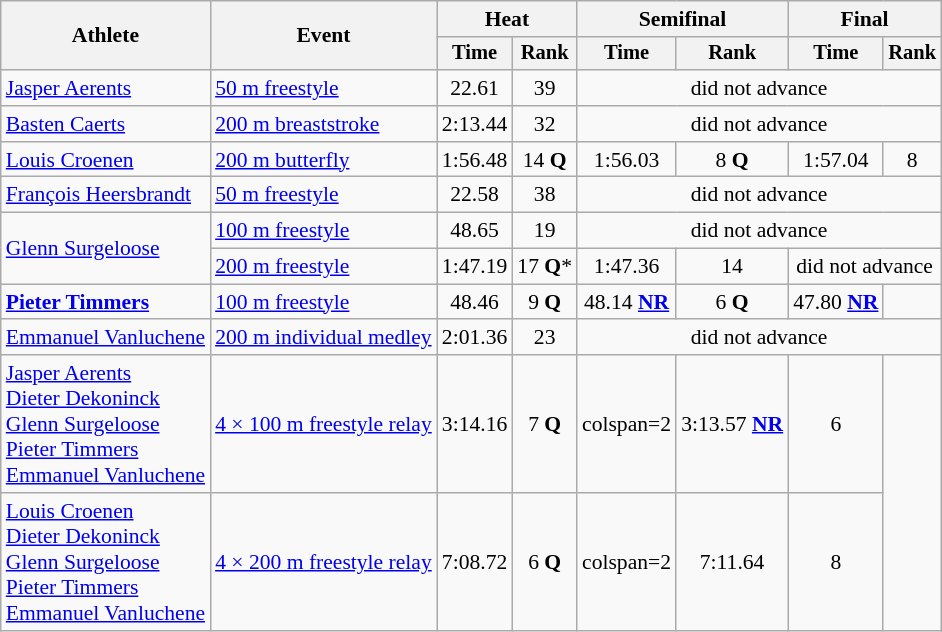<table class=wikitable style="font-size:90%">
<tr>
<th rowspan="2">Athlete</th>
<th rowspan="2">Event</th>
<th colspan="2">Heat</th>
<th colspan="2">Semifinal</th>
<th colspan="2">Final</th>
</tr>
<tr style="font-size:95%">
<th>Time</th>
<th>Rank</th>
<th>Time</th>
<th>Rank</th>
<th>Time</th>
<th>Rank</th>
</tr>
<tr align=center>
<td align=left><a href='#'>Jasper Aerents</a></td>
<td align=left><a href='#'>50 m freestyle</a></td>
<td>22.61</td>
<td>39</td>
<td colspan=4>did not advance</td>
</tr>
<tr align=center>
<td align=left><a href='#'>Basten Caerts</a></td>
<td align=left><a href='#'>200 m breaststroke</a></td>
<td>2:13.44</td>
<td>32</td>
<td colspan=4>did not advance</td>
</tr>
<tr align=center>
<td align=left><a href='#'>Louis Croenen</a></td>
<td align=left><a href='#'>200 m butterfly</a></td>
<td>1:56.48</td>
<td>14 <strong>Q</strong></td>
<td>1:56.03</td>
<td>8 <strong>Q</strong></td>
<td>1:57.04</td>
<td>8</td>
</tr>
<tr align=center>
<td align=left><a href='#'>François Heersbrandt</a></td>
<td align=left><a href='#'>50 m freestyle</a></td>
<td>22.58</td>
<td>38</td>
<td colspan=4>did not advance</td>
</tr>
<tr align=center>
<td align=left rowspan=2><a href='#'>Glenn Surgeloose</a></td>
<td align=left><a href='#'>100 m freestyle</a></td>
<td>48.65</td>
<td>19</td>
<td colspan=4>did not advance</td>
</tr>
<tr align=center>
<td align=left><a href='#'>200 m freestyle</a></td>
<td>1:47.19</td>
<td>17 <strong>Q</strong>*</td>
<td>1:47.36</td>
<td>14</td>
<td colspan=2>did not advance</td>
</tr>
<tr align=center>
<td align=left><strong><a href='#'>Pieter Timmers</a></strong></td>
<td align=left><a href='#'>100 m freestyle</a></td>
<td>48.46</td>
<td>9 <strong>Q</strong></td>
<td>48.14 <strong><a href='#'>NR</a></strong></td>
<td>6 <strong>Q</strong></td>
<td>47.80 <strong><a href='#'>NR</a></strong></td>
<td></td>
</tr>
<tr align=center>
<td align=left><a href='#'>Emmanuel Vanluchene</a></td>
<td align=left><a href='#'>200 m individual medley</a></td>
<td>2:01.36</td>
<td>23</td>
<td colspan=4>did not advance</td>
</tr>
<tr align=center>
<td align=left><a href='#'>Jasper Aerents</a><br><a href='#'>Dieter Dekoninck</a><br><a href='#'>Glenn Surgeloose</a><br><a href='#'>Pieter Timmers</a><br><a href='#'>Emmanuel Vanluchene</a></td>
<td align=left><a href='#'>4 × 100 m freestyle relay</a></td>
<td>3:14.16</td>
<td>7 <strong>Q</strong></td>
<td>colspan=2 </td>
<td>3:13.57 <strong><a href='#'>NR</a></strong></td>
<td>6</td>
</tr>
<tr align=center>
<td align=left><a href='#'>Louis Croenen</a><br><a href='#'>Dieter Dekoninck</a><br><a href='#'>Glenn Surgeloose</a><br><a href='#'>Pieter Timmers</a><br><a href='#'>Emmanuel Vanluchene</a></td>
<td align=left><a href='#'>4 × 200 m freestyle relay</a></td>
<td>7:08.72</td>
<td>6 <strong>Q</strong></td>
<td>colspan=2 </td>
<td>7:11.64</td>
<td>8</td>
</tr>
</table>
